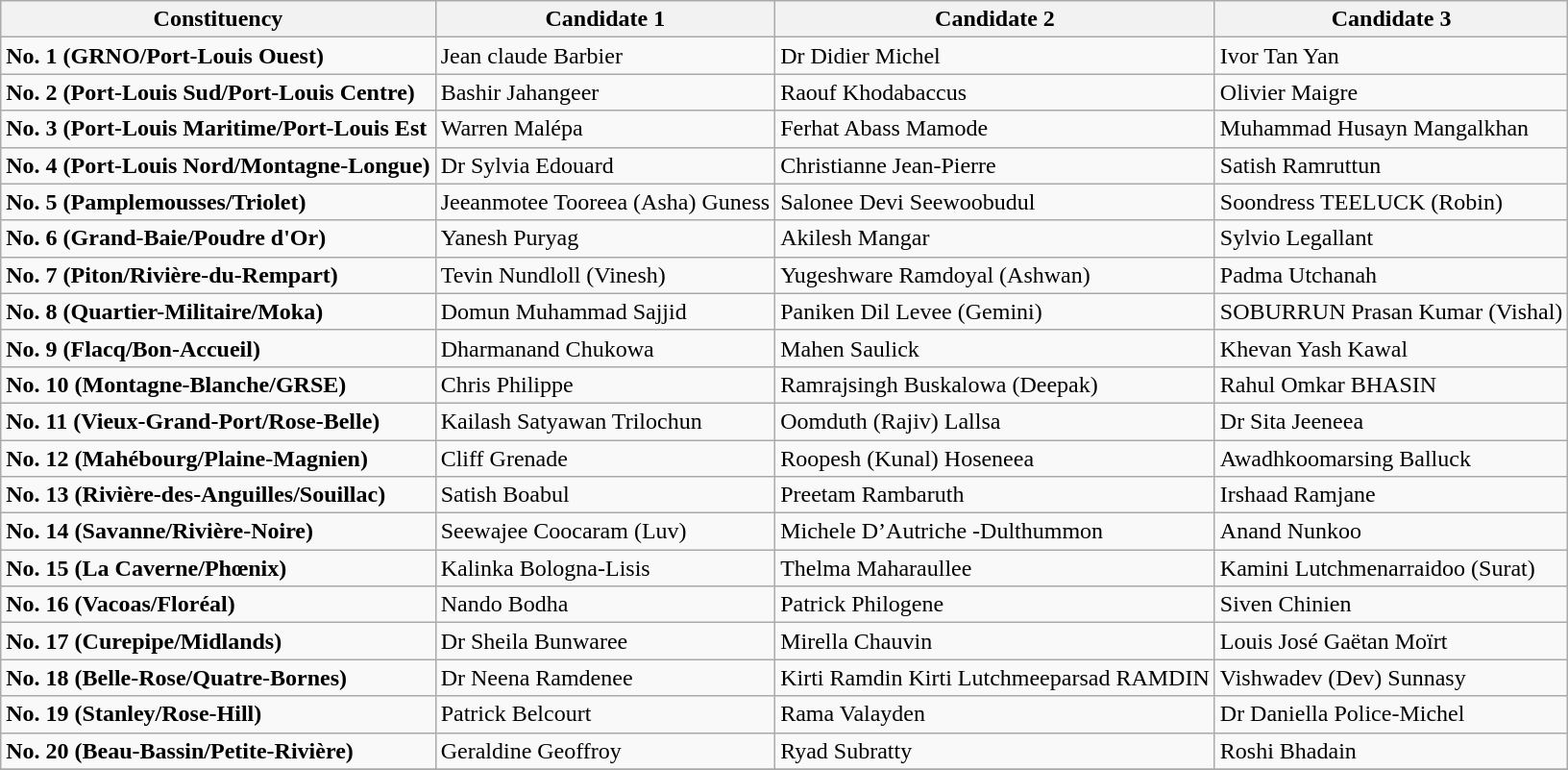<table class="wikitable">
<tr>
<th><strong>Constituency</strong></th>
<th>Candidate 1</th>
<th>Candidate 2</th>
<th>Candidate 3</th>
</tr>
<tr>
<td><strong>No. 1 (GRNO/Port-Louis Ouest)</strong></td>
<td>Jean claude Barbier</td>
<td>Dr Didier Michel</td>
<td>Ivor Tan Yan</td>
</tr>
<tr>
<td><strong>No. 2 (Port-Louis Sud/Port-Louis Centre)</strong></td>
<td>Bashir Jahangeer</td>
<td>Raouf Khodabaccus</td>
<td>Olivier Maigre</td>
</tr>
<tr>
<td><strong>No. 3 (Port-Louis Maritime/Port-Louis Est</strong></td>
<td>Warren Malépa</td>
<td>Ferhat Abass Mamode</td>
<td>Muhammad Husayn Mangalkhan</td>
</tr>
<tr>
<td><strong>No. 4 (Port-Louis Nord/Montagne-Longue)</strong></td>
<td>Dr Sylvia Edouard</td>
<td>Christianne Jean-Pierre</td>
<td>Satish Ramruttun</td>
</tr>
<tr>
<td><strong>No. 5 (Pamplemousses/Triolet)</strong></td>
<td>Jeeanmotee Tooreea (Asha) Guness</td>
<td>Salonee Devi Seewoobudul</td>
<td>Soondress TEELUCK (Robin)</td>
</tr>
<tr>
<td><strong>No. 6 (Grand-Baie/Poudre d'Or)</strong></td>
<td>Yanesh Puryag</td>
<td>Akilesh Mangar</td>
<td>Sylvio Legallant</td>
</tr>
<tr>
<td><strong>No. 7 (Piton/Rivière-du-Rempart)</strong></td>
<td>Tevin Nundloll (Vinesh)</td>
<td>Yugeshware Ramdoyal (Ashwan)</td>
<td>Padma Utchanah</td>
</tr>
<tr>
<td><strong>No. 8 (Quartier-Militaire/Moka)</strong></td>
<td>Domun Muhammad Sajjid</td>
<td>Paniken Dil Levee (Gemini)</td>
<td>SOBURRUN Prasan Kumar (Vishal)</td>
</tr>
<tr>
<td><strong>No. 9 (Flacq/Bon-Accueil)</strong></td>
<td>Dharmanand Chukowa</td>
<td>Mahen Saulick</td>
<td>Khevan Yash Kawal</td>
</tr>
<tr>
<td><strong>No. 10 (Montagne-Blanche/GRSE)</strong></td>
<td>Chris Philippe</td>
<td>Ramrajsingh Buskalowa (Deepak)</td>
<td>Rahul Omkar BHASIN</td>
</tr>
<tr>
<td><strong>No. 11 (Vieux-Grand-Port/Rose-Belle)</strong></td>
<td>Kailash Satyawan Trilochun</td>
<td>Oomduth (Rajiv) Lallsa</td>
<td>Dr Sita Jeeneea</td>
</tr>
<tr>
<td><strong>No. 12 (Mahébourg/Plaine-Magnien)</strong></td>
<td>Cliff Grenade</td>
<td>Roopesh (Kunal) Hoseneea</td>
<td>Awadhkoomarsing Balluck</td>
</tr>
<tr>
<td><strong>No. 13 (Rivière-des-Anguilles/Souillac)</strong></td>
<td>Satish Boabul</td>
<td>Preetam Rambaruth</td>
<td>Irshaad Ramjane</td>
</tr>
<tr>
<td><strong>No. 14 (Savanne/Rivière-Noire)</strong></td>
<td>Seewajee Coocaram (Luv)</td>
<td>Michele D’Autriche -Dulthummon</td>
<td>Anand Nunkoo</td>
</tr>
<tr>
<td><strong>No. 15 (La Caverne/Phœnix)</strong></td>
<td>Kalinka Bologna-Lisis</td>
<td>Thelma Maharaullee</td>
<td>Kamini Lutchmenarraidoo (Surat)</td>
</tr>
<tr>
<td><strong>No. 16 (Vacoas/Floréal)</strong></td>
<td>Nando Bodha</td>
<td>Patrick Philogene</td>
<td>Siven Chinien</td>
</tr>
<tr>
<td><strong>No. 17 (Curepipe/Midlands)</strong></td>
<td>Dr Sheila Bunwaree</td>
<td>Mirella Chauvin</td>
<td>Louis José Gaëtan Moïrt</td>
</tr>
<tr>
<td><strong>No. 18 (Belle-Rose/Quatre-Bornes)</strong></td>
<td>Dr Neena Ramdenee</td>
<td>Kirti Ramdin Kirti Lutchmeeparsad RAMDIN</td>
<td>Vishwadev (Dev) Sunnasy</td>
</tr>
<tr>
<td><strong>No. 19 (Stanley/Rose-Hill)</strong></td>
<td>Patrick Belcourt</td>
<td>Rama Valayden</td>
<td>Dr Daniella Police-Michel</td>
</tr>
<tr>
<td><strong>No. 20 (Beau-Bassin/Petite-Rivière)</strong></td>
<td>Geraldine Geoffroy</td>
<td>Ryad Subratty</td>
<td>Roshi Bhadain</td>
</tr>
<tr>
</tr>
</table>
